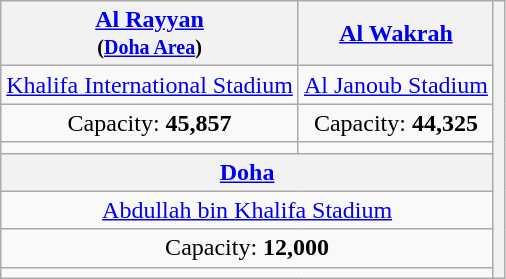<table class="wikitable" style="text-align:center">
<tr>
<th><a href='#'>Al Rayyan</a><br> <small>(<a href='#'>Doha Area</a>)</small></th>
<th><a href='#'>Al Wakrah</a></th>
<th rowspan="8"></th>
</tr>
<tr>
<td><a href='#'>Khalifa International Stadium</a></td>
<td><a href='#'>Al Janoub Stadium</a></td>
</tr>
<tr>
<td>Capacity: <strong>45,857</strong></td>
<td>Capacity: <strong>44,325</strong></td>
</tr>
<tr>
<td></td>
<td></td>
</tr>
<tr>
<th colspan="2"><a href='#'>Doha</a></th>
</tr>
<tr>
<td colspan="2"><a href='#'>Abdullah bin Khalifa Stadium</a></td>
</tr>
<tr>
<td colspan="2">Capacity: <strong>12,000</strong></td>
</tr>
<tr>
<td colspan="2"></td>
</tr>
</table>
